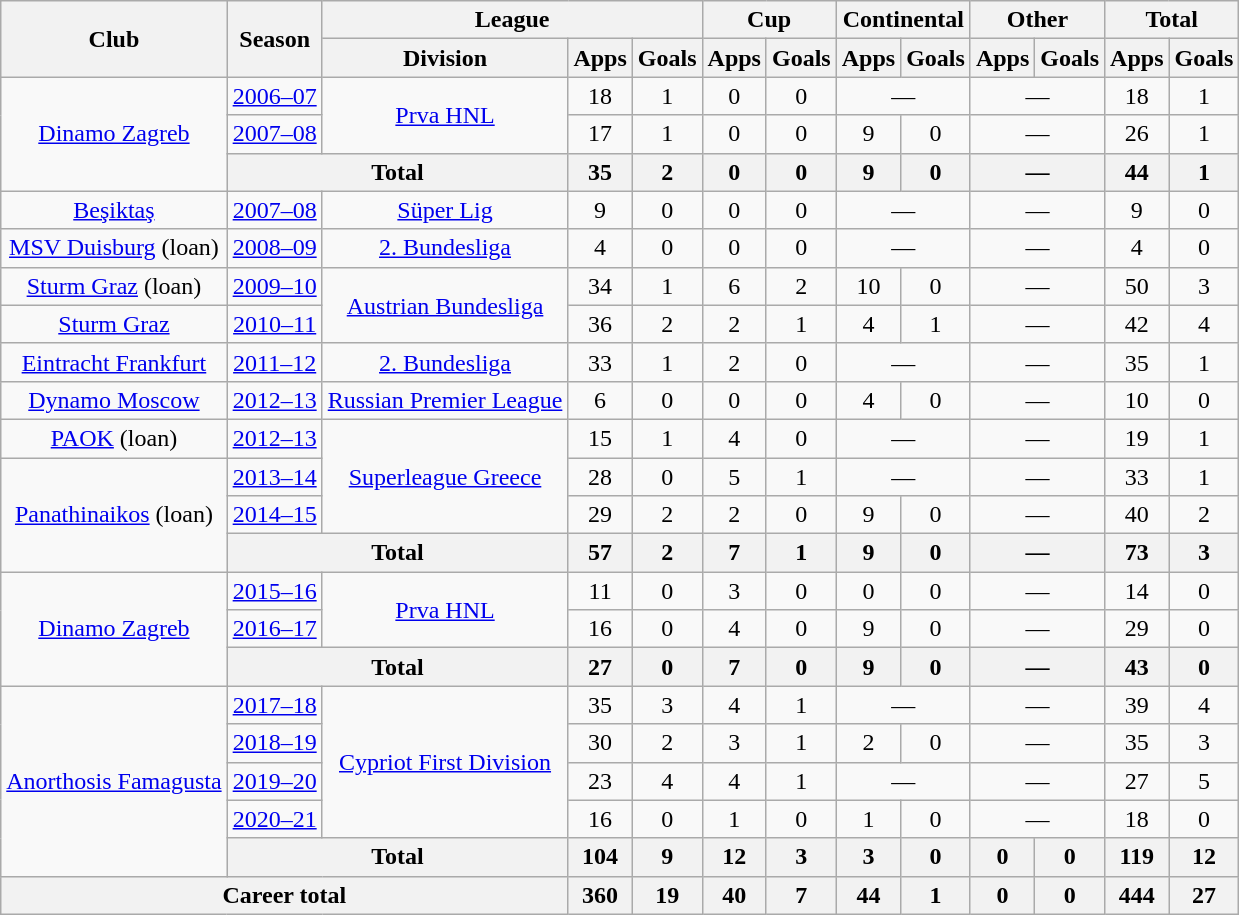<table class="wikitable" style="text-align:center">
<tr>
<th rowspan="2">Club</th>
<th rowspan="2">Season</th>
<th colspan="3">League</th>
<th colspan="2">Cup</th>
<th colspan="2">Continental</th>
<th colspan="2">Other</th>
<th colspan="2">Total</th>
</tr>
<tr>
<th>Division</th>
<th>Apps</th>
<th>Goals</th>
<th>Apps</th>
<th>Goals</th>
<th>Apps</th>
<th>Goals</th>
<th>Apps</th>
<th>Goals</th>
<th>Apps</th>
<th>Goals</th>
</tr>
<tr>
<td rowspan="3"><a href='#'>Dinamo Zagreb</a></td>
<td><a href='#'>2006–07</a></td>
<td rowspan="2"><a href='#'>Prva HNL</a></td>
<td>18</td>
<td>1</td>
<td>0</td>
<td>0</td>
<td colspan="2">—</td>
<td colspan="2">—</td>
<td>18</td>
<td>1</td>
</tr>
<tr>
<td><a href='#'>2007–08</a></td>
<td>17</td>
<td>1</td>
<td>0</td>
<td>0</td>
<td>9</td>
<td>0</td>
<td colspan="2">—</td>
<td>26</td>
<td>1</td>
</tr>
<tr>
<th colspan="2">Total</th>
<th>35</th>
<th>2</th>
<th>0</th>
<th>0</th>
<th>9</th>
<th>0</th>
<th colspan="2">—</th>
<th>44</th>
<th>1</th>
</tr>
<tr>
<td><a href='#'>Beşiktaş</a></td>
<td><a href='#'>2007–08</a></td>
<td><a href='#'>Süper Lig</a></td>
<td>9</td>
<td>0</td>
<td>0</td>
<td>0</td>
<td colspan="2">—</td>
<td colspan="2">—</td>
<td>9</td>
<td>0</td>
</tr>
<tr>
<td><a href='#'>MSV Duisburg</a> (loan)</td>
<td><a href='#'>2008–09</a></td>
<td><a href='#'>2. Bundesliga</a></td>
<td>4</td>
<td>0</td>
<td>0</td>
<td>0</td>
<td colspan="2">—</td>
<td colspan="2">—</td>
<td>4</td>
<td>0</td>
</tr>
<tr>
<td><a href='#'>Sturm Graz</a> (loan)</td>
<td><a href='#'>2009–10</a></td>
<td rowspan="2"><a href='#'>Austrian Bundesliga</a></td>
<td>34</td>
<td>1</td>
<td>6</td>
<td>2</td>
<td>10</td>
<td>0</td>
<td colspan="2">—</td>
<td>50</td>
<td>3</td>
</tr>
<tr>
<td><a href='#'>Sturm Graz</a></td>
<td><a href='#'>2010–11</a></td>
<td>36</td>
<td>2</td>
<td>2</td>
<td>1</td>
<td>4</td>
<td>1</td>
<td colspan="2">—</td>
<td>42</td>
<td>4</td>
</tr>
<tr>
<td><a href='#'>Eintracht Frankfurt</a></td>
<td><a href='#'>2011–12</a></td>
<td><a href='#'>2. Bundesliga</a></td>
<td>33</td>
<td>1</td>
<td>2</td>
<td>0</td>
<td colspan="2">—</td>
<td colspan="2">—</td>
<td>35</td>
<td>1</td>
</tr>
<tr>
<td><a href='#'>Dynamo Moscow</a></td>
<td><a href='#'>2012–13</a></td>
<td><a href='#'>Russian Premier League</a></td>
<td>6</td>
<td>0</td>
<td>0</td>
<td>0</td>
<td>4</td>
<td>0</td>
<td colspan="2">—</td>
<td>10</td>
<td>0</td>
</tr>
<tr>
<td><a href='#'>PAOK</a> (loan)</td>
<td><a href='#'>2012–13</a></td>
<td rowspan="3"><a href='#'>Superleague Greece</a></td>
<td>15</td>
<td>1</td>
<td>4</td>
<td>0</td>
<td colspan="2">—</td>
<td colspan="2">—</td>
<td>19</td>
<td>1</td>
</tr>
<tr>
<td rowspan="3"><a href='#'>Panathinaikos</a> (loan)</td>
<td><a href='#'>2013–14</a></td>
<td>28</td>
<td>0</td>
<td>5</td>
<td>1</td>
<td colspan="2">—</td>
<td colspan="2">—</td>
<td>33</td>
<td>1</td>
</tr>
<tr>
<td><a href='#'>2014–15</a></td>
<td>29</td>
<td>2</td>
<td>2</td>
<td>0</td>
<td>9</td>
<td>0</td>
<td colspan="2">—</td>
<td>40</td>
<td>2</td>
</tr>
<tr>
<th colspan="2">Total</th>
<th>57</th>
<th>2</th>
<th>7</th>
<th>1</th>
<th>9</th>
<th>0</th>
<th colspan="2">—</th>
<th>73</th>
<th>3</th>
</tr>
<tr>
<td rowspan="3"><a href='#'>Dinamo Zagreb</a></td>
<td><a href='#'>2015–16</a></td>
<td rowspan="2"><a href='#'>Prva HNL</a></td>
<td>11</td>
<td>0</td>
<td>3</td>
<td>0</td>
<td>0</td>
<td>0</td>
<td colspan="2">—</td>
<td>14</td>
<td>0</td>
</tr>
<tr>
<td><a href='#'>2016–17</a></td>
<td>16</td>
<td>0</td>
<td>4</td>
<td>0</td>
<td>9</td>
<td>0</td>
<td colspan="2">—</td>
<td>29</td>
<td>0</td>
</tr>
<tr>
<th colspan="2">Total</th>
<th>27</th>
<th>0</th>
<th>7</th>
<th>0</th>
<th>9</th>
<th>0</th>
<th colspan="2">—</th>
<th>43</th>
<th>0</th>
</tr>
<tr>
<td rowspan="5"><a href='#'>Anorthosis Famagusta</a></td>
<td><a href='#'>2017–18</a></td>
<td rowspan=4><a href='#'>Cypriot First Division</a></td>
<td>35</td>
<td>3</td>
<td>4</td>
<td>1</td>
<td colspan="2">—</td>
<td colspan="2">—</td>
<td>39</td>
<td>4</td>
</tr>
<tr>
<td><a href='#'>2018–19</a></td>
<td>30</td>
<td>2</td>
<td>3</td>
<td>1</td>
<td>2</td>
<td>0</td>
<td colspan="2">—</td>
<td>35</td>
<td>3</td>
</tr>
<tr>
<td><a href='#'>2019–20</a></td>
<td>23</td>
<td>4</td>
<td>4</td>
<td>1</td>
<td colspan="2">—</td>
<td colspan="2">—</td>
<td>27</td>
<td>5</td>
</tr>
<tr>
<td><a href='#'>2020–21</a></td>
<td>16</td>
<td>0</td>
<td>1</td>
<td>0</td>
<td>1</td>
<td>0</td>
<td colspan="2">—</td>
<td>18</td>
<td>0</td>
</tr>
<tr>
<th colspan="2">Total</th>
<th>104</th>
<th>9</th>
<th>12</th>
<th>3</th>
<th>3</th>
<th>0</th>
<th>0</th>
<th>0</th>
<th>119</th>
<th>12</th>
</tr>
<tr>
<th colspan="3">Career total</th>
<th>360</th>
<th>19</th>
<th>40</th>
<th>7</th>
<th>44</th>
<th>1</th>
<th>0</th>
<th>0</th>
<th>444</th>
<th>27</th>
</tr>
</table>
